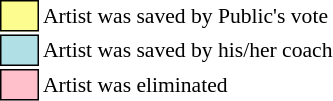<table class="toccolours" style="font-size: 90%; white-space: nowrap;">
<tr>
<td style="background-color:#fdfc8f; border: 1px solid black">      </td>
<td>Artist was saved by Public's vote</td>
</tr>
<tr>
<td style="background-color:#B0E0E6; border: 1px solid black">      </td>
<td>Artist was saved by his/her coach</td>
</tr>
<tr>
<td style="background-color:pink; border: 1px solid black">      </td>
<td>Artist was eliminated</td>
</tr>
<tr>
</tr>
</table>
